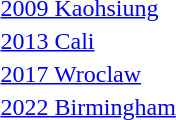<table>
<tr>
<td><a href='#'>2009 Kaohsiung</a></td>
<td></td>
<td></td>
<td></td>
</tr>
<tr>
<td><a href='#'>2013 Cali</a></td>
<td></td>
<td></td>
<td></td>
</tr>
<tr>
<td><a href='#'>2017 Wroclaw</a></td>
<td></td>
<td></td>
<td></td>
</tr>
<tr>
<td><a href='#'>2022 Birmingham</a></td>
<td></td>
<td></td>
<td></td>
</tr>
</table>
